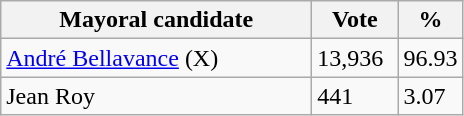<table class="wikitable">
<tr>
<th bgcolor="#DDDDFF" width="200px">Mayoral candidate</th>
<th bgcolor="#DDDDFF" width="50px">Vote</th>
<th bgcolor="#DDDDFF" width="30px">%</th>
</tr>
<tr>
<td><a href='#'>André Bellavance</a> (X)</td>
<td>13,936</td>
<td>96.93</td>
</tr>
<tr>
<td>Jean Roy</td>
<td>441</td>
<td>3.07</td>
</tr>
</table>
